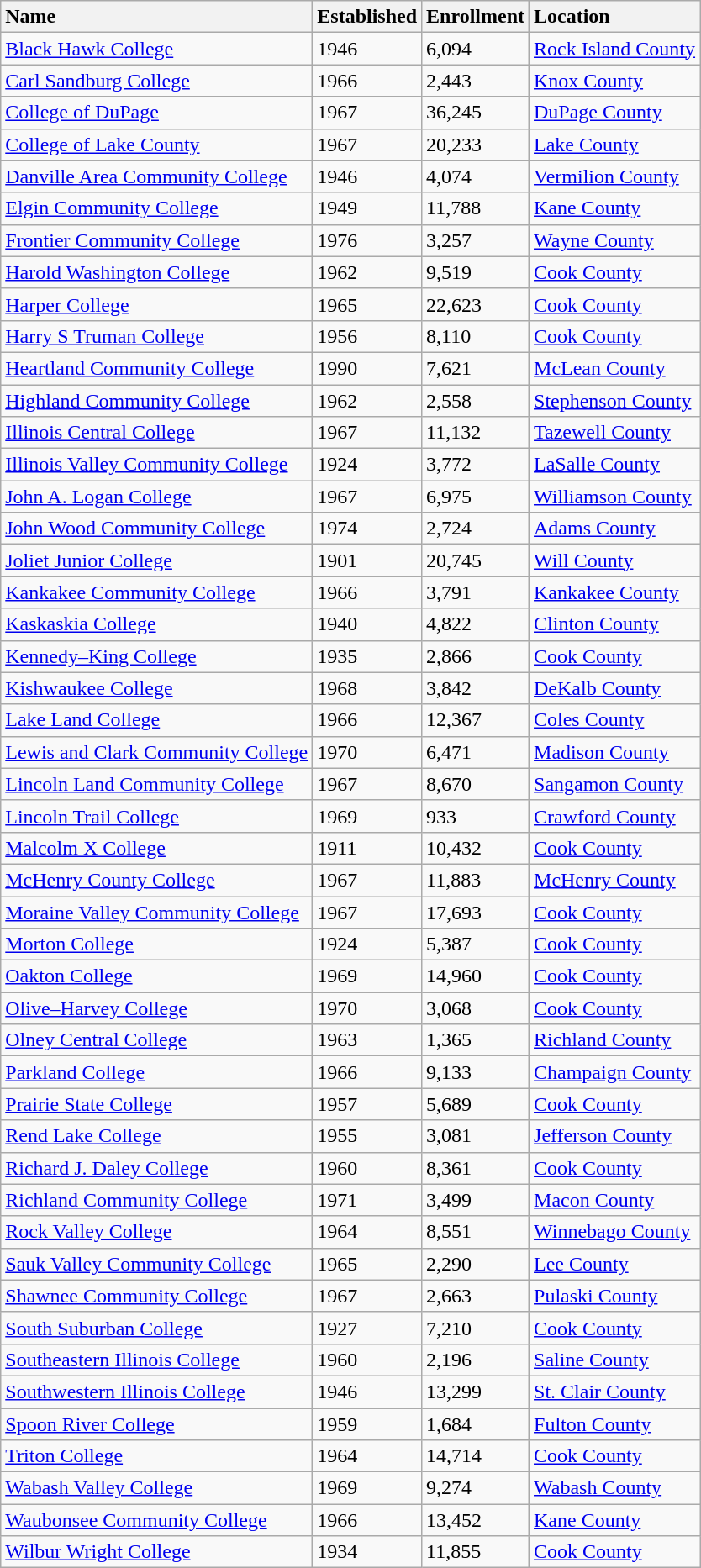<table class="wikitable sortable">
<tr>
<th style="text-align: left;" scope="col">Name</th>
<th style="text-align: left;" scope="col">Established</th>
<th style="text-align: left;" scope="col">Enrollment</th>
<th style="text-align: left;" scope="col">Location</th>
</tr>
<tr>
<td> <a href='#'>Black Hawk College</a></td>
<td>1946</td>
<td>6,094</td>
<td><a href='#'>Rock Island County</a></td>
</tr>
<tr>
<td> <a href='#'>Carl Sandburg College</a></td>
<td>1966</td>
<td>2,443</td>
<td><a href='#'>Knox County</a></td>
</tr>
<tr>
<td> <a href='#'>College of DuPage</a></td>
<td>1967</td>
<td>36,245</td>
<td><a href='#'>DuPage County</a></td>
</tr>
<tr>
<td> <a href='#'>College of Lake County</a></td>
<td>1967</td>
<td>20,233</td>
<td><a href='#'>Lake County</a></td>
</tr>
<tr>
<td> <a href='#'>Danville Area Community College</a></td>
<td>1946</td>
<td>4,074</td>
<td><a href='#'>Vermilion County</a></td>
</tr>
<tr>
<td> <a href='#'>Elgin Community College</a></td>
<td>1949</td>
<td>11,788</td>
<td><a href='#'>Kane County</a></td>
</tr>
<tr>
<td> <a href='#'>Frontier Community College</a></td>
<td>1976</td>
<td>3,257</td>
<td><a href='#'>Wayne County</a></td>
</tr>
<tr>
<td> <a href='#'>Harold Washington College</a></td>
<td>1962</td>
<td>9,519</td>
<td><a href='#'>Cook County</a></td>
</tr>
<tr>
<td> <a href='#'>Harper College</a></td>
<td>1965</td>
<td>22,623</td>
<td><a href='#'>Cook County</a></td>
</tr>
<tr>
<td> <a href='#'>Harry S Truman College</a></td>
<td>1956</td>
<td>8,110</td>
<td><a href='#'>Cook County</a></td>
</tr>
<tr>
<td> <a href='#'>Heartland Community College</a></td>
<td>1990</td>
<td>7,621</td>
<td><a href='#'>McLean County</a></td>
</tr>
<tr>
<td> <a href='#'>Highland Community College</a></td>
<td>1962</td>
<td>2,558</td>
<td><a href='#'>Stephenson County</a></td>
</tr>
<tr>
<td> <a href='#'>Illinois Central College</a></td>
<td>1967</td>
<td>11,132</td>
<td><a href='#'>Tazewell County</a></td>
</tr>
<tr>
<td> <a href='#'>Illinois Valley Community College</a></td>
<td>1924</td>
<td>3,772</td>
<td><a href='#'>LaSalle County</a></td>
</tr>
<tr>
<td> <a href='#'>John A. Logan College</a></td>
<td>1967</td>
<td>6,975</td>
<td><a href='#'>Williamson County</a></td>
</tr>
<tr>
<td> <a href='#'>John Wood Community College</a></td>
<td>1974</td>
<td>2,724</td>
<td><a href='#'>Adams County</a></td>
</tr>
<tr>
<td> <a href='#'>Joliet Junior College</a></td>
<td>1901</td>
<td>20,745</td>
<td><a href='#'>Will County</a></td>
</tr>
<tr>
<td> <a href='#'>Kankakee Community College</a></td>
<td>1966</td>
<td>3,791</td>
<td><a href='#'>Kankakee County</a></td>
</tr>
<tr>
<td> <a href='#'>Kaskaskia College</a></td>
<td>1940</td>
<td>4,822</td>
<td><a href='#'>Clinton County</a></td>
</tr>
<tr>
<td> <a href='#'>Kennedy–King College</a></td>
<td>1935</td>
<td>2,866</td>
<td><a href='#'>Cook County</a></td>
</tr>
<tr>
<td> <a href='#'>Kishwaukee College</a></td>
<td>1968</td>
<td>3,842</td>
<td><a href='#'>DeKalb County</a></td>
</tr>
<tr>
<td> <a href='#'>Lake Land College</a></td>
<td>1966</td>
<td>12,367</td>
<td><a href='#'>Coles County</a></td>
</tr>
<tr>
<td> <a href='#'>Lewis and Clark Community College</a></td>
<td>1970</td>
<td>6,471</td>
<td><a href='#'>Madison County</a></td>
</tr>
<tr>
<td> <a href='#'>Lincoln Land Community College</a></td>
<td>1967</td>
<td>8,670</td>
<td><a href='#'>Sangamon County</a></td>
</tr>
<tr>
<td> <a href='#'>Lincoln Trail College</a></td>
<td>1969</td>
<td>933</td>
<td><a href='#'>Crawford County</a></td>
</tr>
<tr>
<td> <a href='#'>Malcolm X College</a></td>
<td>1911</td>
<td>10,432</td>
<td><a href='#'>Cook County</a></td>
</tr>
<tr>
<td> <a href='#'>McHenry County College</a></td>
<td>1967</td>
<td>11,883</td>
<td><a href='#'>McHenry County</a></td>
</tr>
<tr>
<td> <a href='#'>Moraine Valley Community College</a></td>
<td>1967</td>
<td>17,693</td>
<td><a href='#'>Cook County</a></td>
</tr>
<tr>
<td> <a href='#'>Morton College</a></td>
<td>1924</td>
<td>5,387</td>
<td><a href='#'>Cook County</a></td>
</tr>
<tr>
<td> <a href='#'>Oakton College</a></td>
<td>1969</td>
<td>14,960</td>
<td><a href='#'>Cook County</a></td>
</tr>
<tr>
<td> <a href='#'>Olive–Harvey College</a></td>
<td>1970</td>
<td>3,068</td>
<td><a href='#'>Cook County</a></td>
</tr>
<tr>
<td> <a href='#'>Olney Central College</a></td>
<td>1963</td>
<td>1,365</td>
<td><a href='#'>Richland County</a></td>
</tr>
<tr>
<td> <a href='#'>Parkland College</a></td>
<td>1966</td>
<td>9,133</td>
<td><a href='#'>Champaign County</a></td>
</tr>
<tr>
<td> <a href='#'>Prairie State College</a></td>
<td>1957</td>
<td>5,689</td>
<td><a href='#'>Cook County</a></td>
</tr>
<tr>
<td> <a href='#'>Rend Lake College</a></td>
<td>1955</td>
<td>3,081</td>
<td><a href='#'>Jefferson County</a></td>
</tr>
<tr>
<td> <a href='#'>Richard J. Daley College</a></td>
<td>1960</td>
<td>8,361</td>
<td><a href='#'>Cook County</a></td>
</tr>
<tr>
<td> <a href='#'>Richland Community College</a></td>
<td>1971</td>
<td>3,499</td>
<td><a href='#'>Macon County</a></td>
</tr>
<tr>
<td> <a href='#'>Rock Valley College</a></td>
<td>1964</td>
<td>8,551</td>
<td><a href='#'>Winnebago County</a></td>
</tr>
<tr>
<td> <a href='#'>Sauk Valley Community College</a></td>
<td>1965</td>
<td>2,290</td>
<td><a href='#'>Lee County</a></td>
</tr>
<tr>
<td> <a href='#'>Shawnee Community College</a></td>
<td>1967</td>
<td>2,663</td>
<td><a href='#'>Pulaski County</a></td>
</tr>
<tr>
<td> <a href='#'>South Suburban College</a></td>
<td>1927</td>
<td>7,210</td>
<td><a href='#'>Cook County</a></td>
</tr>
<tr>
<td> <a href='#'>Southeastern Illinois College</a></td>
<td>1960</td>
<td>2,196</td>
<td><a href='#'>Saline County</a></td>
</tr>
<tr>
<td> <a href='#'>Southwestern Illinois College</a></td>
<td>1946</td>
<td>13,299</td>
<td><a href='#'>St. Clair County</a></td>
</tr>
<tr>
<td> <a href='#'>Spoon River College</a></td>
<td>1959</td>
<td>1,684</td>
<td><a href='#'>Fulton County</a></td>
</tr>
<tr>
<td> <a href='#'>Triton College</a></td>
<td>1964</td>
<td>14,714</td>
<td><a href='#'>Cook County</a></td>
</tr>
<tr>
<td> <a href='#'>Wabash Valley College</a></td>
<td>1969</td>
<td>9,274</td>
<td><a href='#'>Wabash County</a></td>
</tr>
<tr>
<td> <a href='#'>Waubonsee Community College</a></td>
<td>1966</td>
<td>13,452</td>
<td><a href='#'>Kane County</a></td>
</tr>
<tr>
<td> <a href='#'>Wilbur Wright College</a></td>
<td>1934</td>
<td>11,855</td>
<td><a href='#'>Cook County</a></td>
</tr>
</table>
